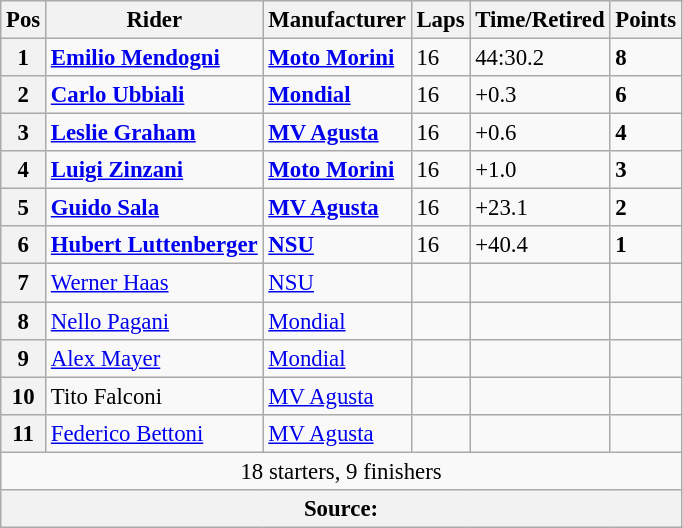<table class="wikitable" style="font-size: 95%;">
<tr>
<th>Pos</th>
<th>Rider</th>
<th>Manufacturer</th>
<th>Laps</th>
<th>Time/Retired</th>
<th>Points</th>
</tr>
<tr>
<th>1</th>
<td> <strong><a href='#'>Emilio Mendogni</a></strong></td>
<td><strong><a href='#'>Moto Morini</a></strong></td>
<td>16</td>
<td>44:30.2</td>
<td><strong>8</strong></td>
</tr>
<tr>
<th>2</th>
<td> <strong><a href='#'>Carlo Ubbiali</a></strong></td>
<td><strong><a href='#'>Mondial</a></strong></td>
<td>16</td>
<td>+0.3</td>
<td><strong>6</strong></td>
</tr>
<tr>
<th>3</th>
<td> <strong><a href='#'>Leslie Graham</a></strong></td>
<td><strong><a href='#'>MV Agusta</a></strong></td>
<td>16</td>
<td>+0.6</td>
<td><strong>4</strong></td>
</tr>
<tr>
<th>4</th>
<td> <strong><a href='#'>Luigi Zinzani</a></strong></td>
<td><strong><a href='#'>Moto Morini</a></strong></td>
<td>16</td>
<td>+1.0</td>
<td><strong>3</strong></td>
</tr>
<tr>
<th>5</th>
<td> <strong><a href='#'>Guido Sala</a></strong></td>
<td><strong><a href='#'>MV Agusta</a></strong></td>
<td>16</td>
<td>+23.1</td>
<td><strong>2</strong></td>
</tr>
<tr>
<th>6</th>
<td> <strong><a href='#'>Hubert Luttenberger</a></strong></td>
<td><strong><a href='#'>NSU</a></strong></td>
<td>16</td>
<td>+40.4</td>
<td><strong>1</strong></td>
</tr>
<tr>
<th>7</th>
<td> <a href='#'>Werner Haas</a></td>
<td><a href='#'>NSU</a></td>
<td></td>
<td></td>
<td></td>
</tr>
<tr>
<th>8</th>
<td> <a href='#'>Nello Pagani</a></td>
<td><a href='#'>Mondial</a></td>
<td></td>
<td></td>
<td></td>
</tr>
<tr>
<th>9</th>
<td> <a href='#'>Alex Mayer</a></td>
<td><a href='#'>Mondial</a></td>
<td></td>
<td></td>
<td></td>
</tr>
<tr>
<th>10</th>
<td> Tito Falconi</td>
<td><a href='#'>MV Agusta</a></td>
<td></td>
<td></td>
<td></td>
</tr>
<tr>
<th>11</th>
<td> <a href='#'>Federico Bettoni</a></td>
<td><a href='#'>MV Agusta</a></td>
<td></td>
<td></td>
<td></td>
</tr>
<tr>
<td colspan=6 align=center>18 starters, 9 finishers</td>
</tr>
<tr>
<th colspan=6><strong>Source</strong>:</th>
</tr>
</table>
